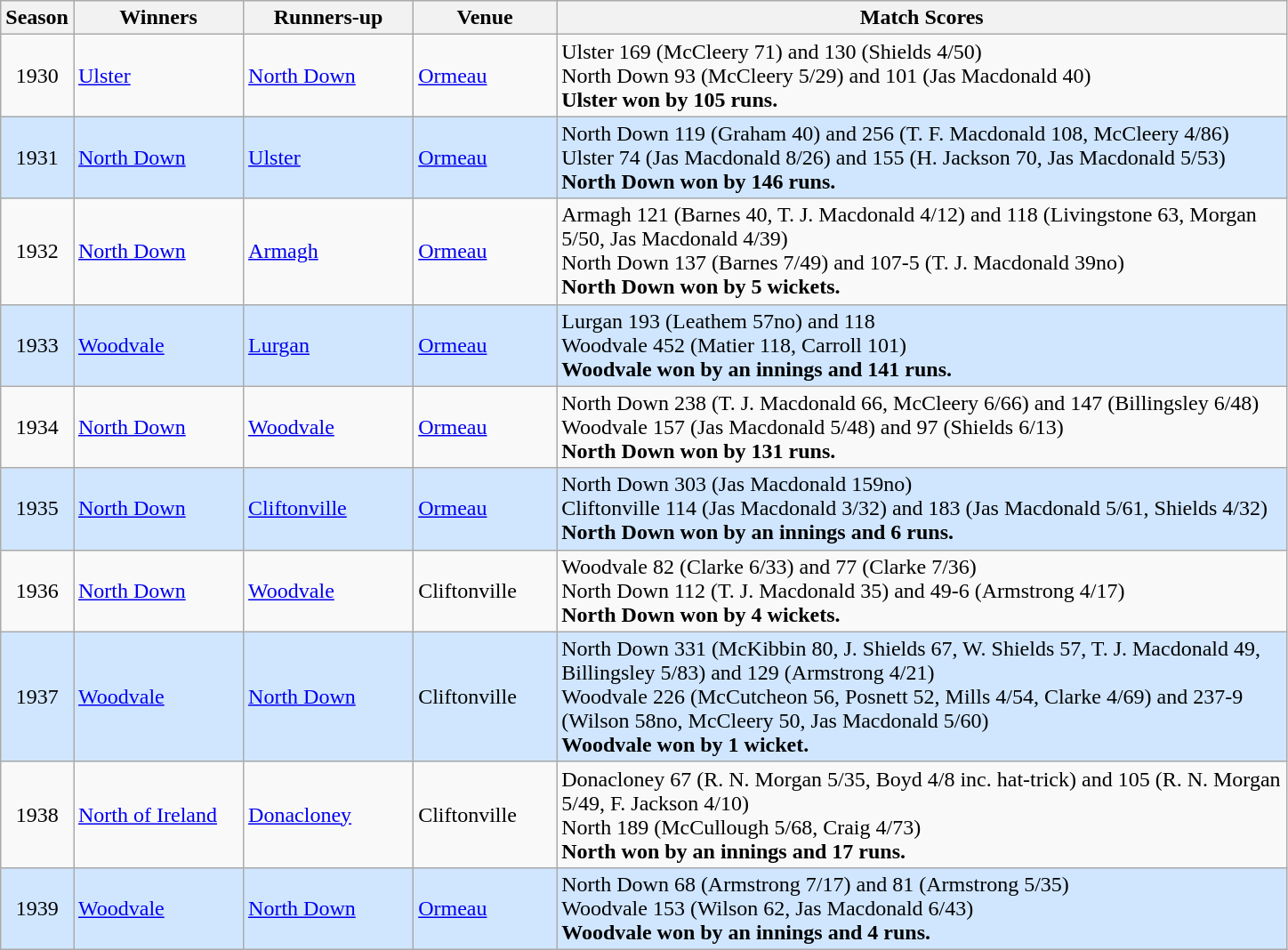<table class="wikitable">
<tr>
<th>Season</th>
<th width="120">Winners</th>
<th width="120">Runners-up</th>
<th width="100">Venue</th>
<th width="540">Match Scores</th>
</tr>
<tr>
<td align="center">1930</td>
<td><a href='#'>Ulster</a></td>
<td><a href='#'>North Down</a></td>
<td><a href='#'>Ormeau</a></td>
<td>Ulster 169 (McCleery 71) and 130 (Shields 4/50)<br>North Down 93 (McCleery 5/29) and 101 (Jas Macdonald 40)<br><strong>Ulster won by 105 runs.</strong></td>
</tr>
<tr style="background: #D0E6FF;">
<td align="center">1931</td>
<td><a href='#'>North Down</a></td>
<td><a href='#'>Ulster</a></td>
<td><a href='#'>Ormeau</a></td>
<td>North Down 119 (Graham 40) and 256 (T. F. Macdonald 108, McCleery 4/86)<br>Ulster 74 (Jas Macdonald 8/26) and 155 (H. Jackson 70, Jas Macdonald 5/53)<br><strong>North Down won by 146 runs.</strong></td>
</tr>
<tr>
<td align="center">1932</td>
<td><a href='#'>North Down</a></td>
<td><a href='#'>Armagh</a></td>
<td><a href='#'>Ormeau</a></td>
<td>Armagh 121 (Barnes 40, T. J. Macdonald 4/12) and 118 (Livingstone 63, Morgan 5/50, Jas Macdonald 4/39)<br>North Down 137 (Barnes 7/49) and 107-5 (T. J. Macdonald 39no)<br><strong>North Down won by 5 wickets.</strong></td>
</tr>
<tr style="background: #D0E6FF;">
<td align="center">1933</td>
<td><a href='#'>Woodvale</a></td>
<td><a href='#'>Lurgan</a></td>
<td><a href='#'>Ormeau</a></td>
<td>Lurgan 193 (Leathem 57no) and 118<br>Woodvale 452 (Matier 118, Carroll 101)<br><strong>Woodvale won by an innings and 141 runs.</strong></td>
</tr>
<tr>
<td align="center">1934</td>
<td><a href='#'>North Down</a></td>
<td><a href='#'>Woodvale</a></td>
<td><a href='#'>Ormeau</a></td>
<td>North Down 238 (T. J. Macdonald 66, McCleery 6/66) and 147 (Billingsley 6/48)<br>Woodvale 157 (Jas Macdonald 5/48) and 97 (Shields 6/13)<br><strong>North Down won by 131 runs.</strong></td>
</tr>
<tr style="background: #D0E6FF;">
<td align="center">1935</td>
<td><a href='#'>North Down</a></td>
<td><a href='#'>Cliftonville</a></td>
<td><a href='#'>Ormeau</a></td>
<td>North Down 303 (Jas Macdonald 159no)<br>Cliftonville 114 (Jas Macdonald 3/32) and 183 (Jas Macdonald 5/61, Shields 4/32)<br><strong>North Down won by an innings and 6 runs.</strong></td>
</tr>
<tr>
<td align="center">1936</td>
<td><a href='#'>North Down</a></td>
<td><a href='#'>Woodvale</a></td>
<td>Cliftonville</td>
<td>Woodvale 82 (Clarke 6/33) and 77 (Clarke 7/36)<br>North Down 112 (T. J. Macdonald 35) and 49-6 (Armstrong 4/17)<br><strong>North Down won by 4 wickets.</strong></td>
</tr>
<tr style="background: #D0E6FF;">
<td align="center">1937</td>
<td><a href='#'>Woodvale</a></td>
<td><a href='#'>North Down</a></td>
<td>Cliftonville</td>
<td>North Down 331 (McKibbin 80, J. Shields 67, W. Shields 57, T. J. Macdonald 49, Billingsley 5/83) and 129 (Armstrong 4/21)<br>Woodvale 226 (McCutcheon 56, Posnett 52, Mills 4/54, Clarke 4/69) and 237-9 (Wilson 58no, McCleery 50, Jas Macdonald 5/60)<br><strong>Woodvale won by 1 wicket.</strong></td>
</tr>
<tr>
<td align="center">1938</td>
<td><a href='#'>North of Ireland</a></td>
<td><a href='#'>Donacloney</a></td>
<td>Cliftonville</td>
<td>Donacloney 67 (R. N. Morgan 5/35, Boyd 4/8 inc. hat-trick) and 105 (R. N. Morgan 5/49, F. Jackson 4/10)<br>North 189 (McCullough 5/68, Craig 4/73)<br><strong>North won by an innings and 17 runs.</strong></td>
</tr>
<tr style="background: #D0E6FF;">
<td align="center">1939</td>
<td><a href='#'>Woodvale</a></td>
<td><a href='#'>North Down</a></td>
<td><a href='#'>Ormeau</a></td>
<td>North Down 68 (Armstrong 7/17) and 81 (Armstrong 5/35)<br>Woodvale 153 (Wilson 62, Jas Macdonald 6/43)<br><strong>Woodvale won by an innings and 4 runs.</strong></td>
</tr>
</table>
